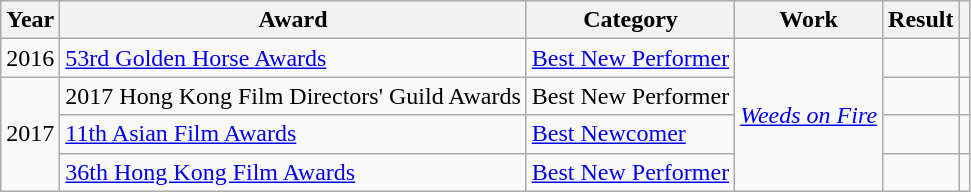<table class="wikitable plainrowheaders">
<tr>
<th>Year</th>
<th>Award</th>
<th>Category</th>
<th>Work</th>
<th>Result</th>
<th></th>
</tr>
<tr>
<td>2016</td>
<td><a href='#'>53rd Golden Horse Awards</a></td>
<td><a href='#'>Best New Performer</a></td>
<td rowspan="4"><em><a href='#'>Weeds on Fire</a></em></td>
<td></td>
<td></td>
</tr>
<tr>
<td rowspan="3">2017</td>
<td>2017 Hong Kong Film Directors' Guild Awards</td>
<td>Best New Performer</td>
<td></td>
<td></td>
</tr>
<tr>
<td><a href='#'>11th Asian Film Awards</a></td>
<td><a href='#'>Best Newcomer</a></td>
<td></td>
<td></td>
</tr>
<tr>
<td><a href='#'>36th Hong Kong Film Awards</a></td>
<td><a href='#'>Best New Performer</a></td>
<td></td>
<td></td>
</tr>
</table>
